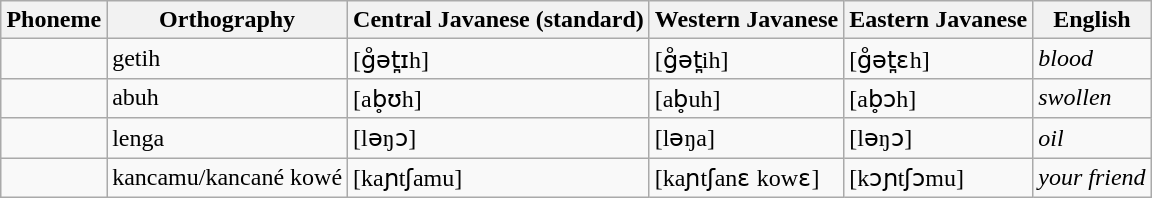<table class="wikitable" style="margin:1em auto;">
<tr>
<th>Phoneme</th>
<th c="01">Orthography</th>
<th c="02">Central Javanese (standard)</th>
<th c="03">Western Javanese</th>
<th c="04">Eastern Javanese</th>
<th c="05">English</th>
</tr>
<tr>
<td></td>
<td c="01">getih</td>
<td c="02">[g̊ət̪ɪh]</td>
<td c="03">[g̊ət̪ih]</td>
<td c="04">[g̊ət̪ɛh]</td>
<td c="05"><em>blood</em></td>
</tr>
<tr>
<td></td>
<td c="01">abuh</td>
<td c="02">[ab̥ʊh]</td>
<td c="03">[ab̥uh]</td>
<td c="04">[ab̥ɔh]</td>
<td c="05"><em>swollen</em></td>
</tr>
<tr>
<td></td>
<td c="01">lenga</td>
<td c="02">[ləŋɔ]</td>
<td c="03">[ləŋa]</td>
<td c="04">[ləŋɔ]</td>
<td c="05"><em>oil</em></td>
</tr>
<tr>
<td></td>
<td c="01">kancamu/kancané kowé</td>
<td c="02">[kaɲtʃamu]</td>
<td c="03">[kaɲtʃanɛ kowɛ]</td>
<td c="04">[kɔɲtʃɔmu]</td>
<td c="05"><em>your friend</em></td>
</tr>
</table>
